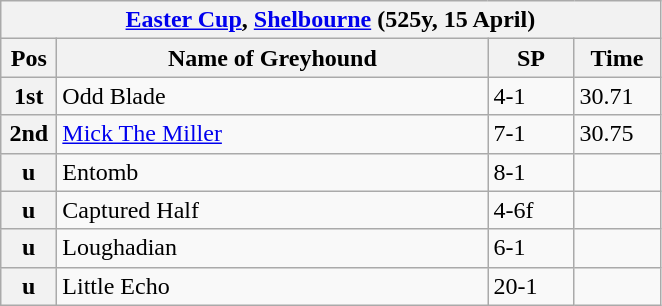<table class="wikitable">
<tr>
<th colspan="6"><a href='#'>Easter Cup</a>, <a href='#'>Shelbourne</a> (525y, 15 April)</th>
</tr>
<tr>
<th width=30>Pos</th>
<th width=280>Name of Greyhound</th>
<th width=50>SP</th>
<th width=50>Time</th>
</tr>
<tr>
<th>1st</th>
<td>Odd Blade</td>
<td>4-1</td>
<td>30.71</td>
</tr>
<tr>
<th>2nd</th>
<td><a href='#'>Mick The Miller</a></td>
<td>7-1</td>
<td>30.75</td>
</tr>
<tr>
<th>u</th>
<td>Entomb</td>
<td>8-1</td>
<td></td>
</tr>
<tr>
<th>u</th>
<td>Captured Half</td>
<td>4-6f</td>
<td></td>
</tr>
<tr>
<th>u</th>
<td>Loughadian</td>
<td>6-1</td>
<td></td>
</tr>
<tr>
<th>u</th>
<td>Little Echo</td>
<td>20-1</td>
<td></td>
</tr>
</table>
